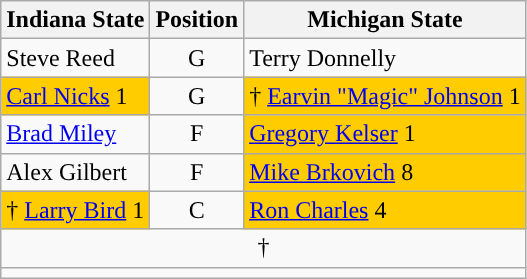<table class="wikitable">
<tr>
<th>Indiana State</th>
<th colspan="2">Position</th>
<th>Michigan State</th>
</tr>
<tr>
<td>Steve Reed</td>
<td colspan=2 style="text-align:center">G</td>
<td>Terry Donnelly</td>
</tr>
<tr>
<td style="background:#ffcc00"><a href='#'>Carl Nicks</a> 1</td>
<td colspan=2 style="text-align:center">G</td>
<td style="background:#ffcc00">† <a href='#'>Earvin "Magic" Johnson</a> 1</td>
</tr>
<tr>
<td><a href='#'>Brad Miley</a></td>
<td colspan=2 style="text-align:center">F</td>
<td style="background:#ffcc00"><a href='#'>Gregory Kelser</a> 1</td>
</tr>
<tr>
<td>Alex Gilbert</td>
<td colspan=2 style="text-align:center">F</td>
<td style="background:#ffcc00"><a href='#'>Mike Brkovich</a> 8</td>
</tr>
<tr>
<td style="background:#ffcc00">† <a href='#'>Larry Bird</a> 1</td>
<td colspan=2 style="text-align:center">C</td>
<td style="background:#ffcc00"><a href='#'>Ron Charles</a> 4</td>
</tr>
<tr>
<td colspan="5" align=center>† </td>
</tr>
<tr>
<td colspan="5" align=center></td>
</tr>
</table>
